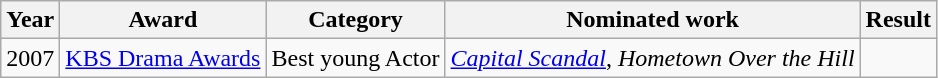<table class="wikitable">
<tr>
<th>Year</th>
<th>Award</th>
<th>Category</th>
<th>Nominated work</th>
<th>Result</th>
</tr>
<tr>
<td>2007</td>
<td><a href='#'>KBS Drama Awards</a></td>
<td>Best young Actor</td>
<td><em><a href='#'>Capital Scandal</a></em>, <em>Hometown Over the Hill</em></td>
<td></td>
</tr>
</table>
